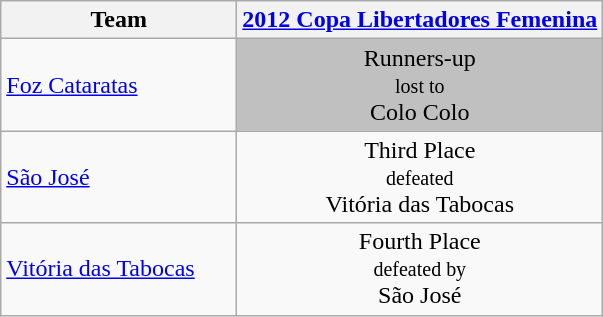<table class="wikitable">
<tr>
<th width=150>Team</th>
<th width=><a href='#'>2012 Copa Libertadores Femenina</a></th>
</tr>
<tr>
<td><a href='#'>Foz Cataratas</a></td>
<td align=center bgcolor=silver>Runners-up<br><small>lost to</small><br> Colo Colo</td>
</tr>
<tr>
<td><a href='#'>São José</a></td>
<td align=center>Third Place<br><small>defeated</small><br> Vitória das Tabocas</td>
</tr>
<tr>
<td><a href='#'>Vitória das Tabocas</a></td>
<td align=center>Fourth Place<br><small>defeated by</small><br> São José</td>
</tr>
</table>
